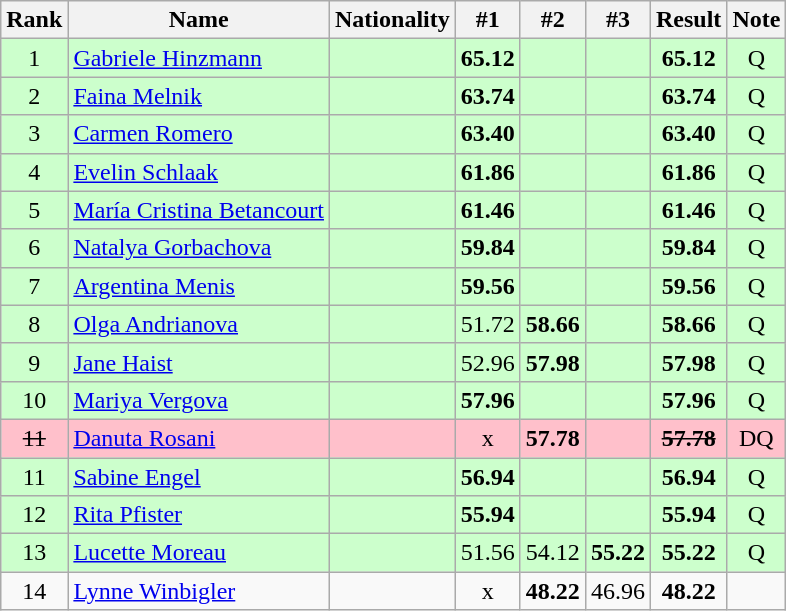<table class="wikitable sortable" style="text-align:center">
<tr>
<th>Rank</th>
<th>Name</th>
<th>Nationality</th>
<th>#1</th>
<th>#2</th>
<th>#3</th>
<th>Result</th>
<th>Note</th>
</tr>
<tr bgcolor=ccffcc>
<td>1</td>
<td align=left><a href='#'>Gabriele Hinzmann</a></td>
<td align=left></td>
<td><strong>65.12</strong></td>
<td></td>
<td></td>
<td><strong>65.12</strong></td>
<td>Q</td>
</tr>
<tr bgcolor=ccffcc>
<td>2</td>
<td align=left><a href='#'>Faina Melnik</a></td>
<td align=left></td>
<td><strong>63.74</strong></td>
<td></td>
<td></td>
<td><strong>63.74</strong></td>
<td>Q</td>
</tr>
<tr bgcolor=ccffcc>
<td>3</td>
<td align=left><a href='#'>Carmen Romero</a></td>
<td align=left></td>
<td><strong>63.40</strong></td>
<td></td>
<td></td>
<td><strong>63.40</strong></td>
<td>Q</td>
</tr>
<tr bgcolor=ccffcc>
<td>4</td>
<td align=left><a href='#'>Evelin Schlaak</a></td>
<td align=left></td>
<td><strong>61.86</strong></td>
<td></td>
<td></td>
<td><strong>61.86</strong></td>
<td>Q</td>
</tr>
<tr bgcolor=ccffcc>
<td>5</td>
<td align=left><a href='#'>María Cristina Betancourt</a></td>
<td align=left></td>
<td><strong>61.46</strong></td>
<td></td>
<td></td>
<td><strong>61.46</strong></td>
<td>Q</td>
</tr>
<tr bgcolor=ccffcc>
<td>6</td>
<td align=left><a href='#'>Natalya Gorbachova</a></td>
<td align=left></td>
<td><strong>59.84</strong></td>
<td></td>
<td></td>
<td><strong>59.84</strong></td>
<td>Q</td>
</tr>
<tr bgcolor=ccffcc>
<td>7</td>
<td align=left><a href='#'>Argentina Menis</a></td>
<td align=left></td>
<td><strong>59.56</strong></td>
<td></td>
<td></td>
<td><strong>59.56</strong></td>
<td>Q</td>
</tr>
<tr bgcolor=ccffcc>
<td>8</td>
<td align=left><a href='#'>Olga Andrianova</a></td>
<td align=left></td>
<td>51.72</td>
<td><strong>58.66</strong></td>
<td></td>
<td><strong>58.66</strong></td>
<td>Q</td>
</tr>
<tr bgcolor=ccffcc>
<td>9</td>
<td align=left><a href='#'>Jane Haist</a></td>
<td align=left></td>
<td>52.96</td>
<td><strong>57.98</strong></td>
<td></td>
<td><strong>57.98</strong></td>
<td>Q</td>
</tr>
<tr bgcolor=ccffcc>
<td>10</td>
<td align=left><a href='#'>Mariya Vergova</a></td>
<td align=left></td>
<td><strong>57.96</strong></td>
<td></td>
<td></td>
<td><strong>57.96</strong></td>
<td>Q</td>
</tr>
<tr bgcolor=pink>
<td><s>11 </s></td>
<td align=left><a href='#'>Danuta Rosani</a></td>
<td align=left></td>
<td>x</td>
<td><strong>57.78</strong></td>
<td></td>
<td><s><strong>57.78</strong> </s></td>
<td>DQ</td>
</tr>
<tr bgcolor=ccffcc>
<td>11</td>
<td align=left><a href='#'>Sabine Engel</a></td>
<td align=left></td>
<td><strong>56.94</strong></td>
<td></td>
<td></td>
<td><strong>56.94</strong></td>
<td>Q</td>
</tr>
<tr bgcolor=ccffcc>
<td>12</td>
<td align=left><a href='#'>Rita Pfister</a></td>
<td align=left></td>
<td><strong>55.94</strong></td>
<td></td>
<td></td>
<td><strong>55.94</strong></td>
<td>Q</td>
</tr>
<tr bgcolor=ccffcc>
<td>13</td>
<td align=left><a href='#'>Lucette Moreau</a></td>
<td align=left></td>
<td>51.56</td>
<td>54.12</td>
<td><strong>55.22</strong></td>
<td><strong>55.22</strong></td>
<td>Q</td>
</tr>
<tr>
<td>14</td>
<td align=left><a href='#'>Lynne Winbigler</a></td>
<td align=left></td>
<td>x</td>
<td><strong>48.22</strong></td>
<td>46.96</td>
<td><strong>48.22</strong></td>
<td></td>
</tr>
</table>
